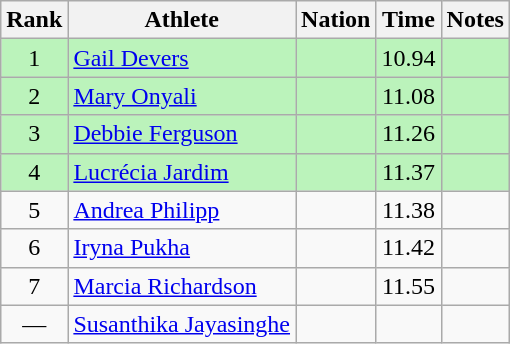<table class="wikitable sortable" style="text-align:center">
<tr>
<th>Rank</th>
<th>Athlete</th>
<th>Nation</th>
<th>Time</th>
<th>Notes</th>
</tr>
<tr style="background:#bbf3bb;">
<td>1</td>
<td align=left><a href='#'>Gail Devers</a></td>
<td align=left></td>
<td>10.94</td>
<td></td>
</tr>
<tr style="background:#bbf3bb;">
<td>2</td>
<td align=left><a href='#'>Mary Onyali</a></td>
<td align=left></td>
<td>11.08</td>
<td></td>
</tr>
<tr style="background:#bbf3bb;">
<td>3</td>
<td align=left><a href='#'>Debbie Ferguson</a></td>
<td align=left></td>
<td>11.26</td>
<td></td>
</tr>
<tr style="background:#bbf3bb;">
<td>4</td>
<td align=left><a href='#'>Lucrécia Jardim</a></td>
<td align=left></td>
<td>11.37</td>
<td></td>
</tr>
<tr>
<td>5</td>
<td align=left><a href='#'>Andrea Philipp</a></td>
<td align=left></td>
<td>11.38</td>
<td></td>
</tr>
<tr>
<td>6</td>
<td align=left><a href='#'>Iryna Pukha</a></td>
<td align=left></td>
<td>11.42</td>
<td></td>
</tr>
<tr>
<td>7</td>
<td align=left><a href='#'>Marcia Richardson</a></td>
<td align=left></td>
<td>11.55</td>
<td></td>
</tr>
<tr>
<td data-sort-value=8>—</td>
<td align=left><a href='#'>Susanthika Jayasinghe</a></td>
<td align=left></td>
<td></td>
<td></td>
</tr>
</table>
